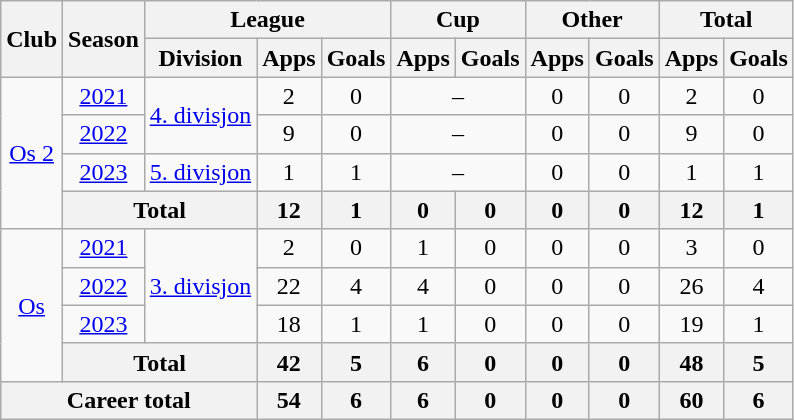<table class=wikitable style=text-align:center>
<tr>
<th rowspan="2">Club</th>
<th rowspan="2">Season</th>
<th colspan="3">League</th>
<th colspan="2">Cup</th>
<th colspan="2">Other</th>
<th colspan="2">Total</th>
</tr>
<tr>
<th>Division</th>
<th>Apps</th>
<th>Goals</th>
<th>Apps</th>
<th>Goals</th>
<th>Apps</th>
<th>Goals</th>
<th>Apps</th>
<th>Goals</th>
</tr>
<tr>
<td rowspan="4"><a href='#'>Os 2</a></td>
<td><a href='#'>2021</a></td>
<td rowspan="2"><a href='#'>4. divisjon</a></td>
<td>2</td>
<td>0</td>
<td colspan="2">–</td>
<td>0</td>
<td>0</td>
<td>2</td>
<td>0</td>
</tr>
<tr>
<td><a href='#'>2022</a></td>
<td>9</td>
<td>0</td>
<td colspan="2">–</td>
<td>0</td>
<td>0</td>
<td>9</td>
<td>0</td>
</tr>
<tr>
<td><a href='#'>2023</a></td>
<td><a href='#'>5. divisjon</a></td>
<td>1</td>
<td>1</td>
<td colspan="2">–</td>
<td>0</td>
<td>0</td>
<td>1</td>
<td>1</td>
</tr>
<tr>
<th colspan="2"><strong>Total</strong></th>
<th>12</th>
<th>1</th>
<th>0</th>
<th>0</th>
<th>0</th>
<th>0</th>
<th>12</th>
<th>1</th>
</tr>
<tr>
<td rowspan="4"><a href='#'>Os</a></td>
<td><a href='#'>2021</a></td>
<td rowspan="3"><a href='#'>3. divisjon</a></td>
<td>2</td>
<td>0</td>
<td>1</td>
<td>0</td>
<td>0</td>
<td>0</td>
<td>3</td>
<td>0</td>
</tr>
<tr>
<td><a href='#'>2022</a></td>
<td>22</td>
<td>4</td>
<td>4</td>
<td>0</td>
<td>0</td>
<td>0</td>
<td>26</td>
<td>4</td>
</tr>
<tr>
<td><a href='#'>2023</a></td>
<td>18</td>
<td>1</td>
<td>1</td>
<td>0</td>
<td>0</td>
<td>0</td>
<td>19</td>
<td>1</td>
</tr>
<tr>
<th colspan="2"><strong>Total</strong></th>
<th>42</th>
<th>5</th>
<th>6</th>
<th>0</th>
<th>0</th>
<th>0</th>
<th>48</th>
<th>5</th>
</tr>
<tr>
<th colspan="3"><strong>Career total</strong></th>
<th>54</th>
<th>6</th>
<th>6</th>
<th>0</th>
<th>0</th>
<th>0</th>
<th>60</th>
<th>6</th>
</tr>
</table>
